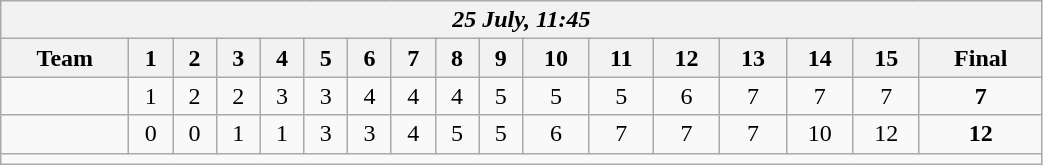<table class=wikitable style="text-align:center; width: 55%">
<tr>
<th colspan=17><em>25 July, 11:45</em></th>
</tr>
<tr>
<th>Team</th>
<th>1</th>
<th>2</th>
<th>3</th>
<th>4</th>
<th>5</th>
<th>6</th>
<th>7</th>
<th>8</th>
<th>9</th>
<th>10</th>
<th>11</th>
<th>12</th>
<th>13</th>
<th>14</th>
<th>15</th>
<th>Final</th>
</tr>
<tr>
<td align=left></td>
<td>1</td>
<td>2</td>
<td>2</td>
<td>3</td>
<td>3</td>
<td>4</td>
<td>4</td>
<td>4</td>
<td>5</td>
<td>5</td>
<td>5</td>
<td>6</td>
<td>7</td>
<td>7</td>
<td>7</td>
<td><strong>7</strong></td>
</tr>
<tr>
<td align=left><strong></strong></td>
<td>0</td>
<td>0</td>
<td>1</td>
<td>1</td>
<td>3</td>
<td>3</td>
<td>4</td>
<td>5</td>
<td>5</td>
<td>6</td>
<td>7</td>
<td>7</td>
<td>7</td>
<td>10</td>
<td>12</td>
<td><strong>12</strong></td>
</tr>
<tr>
<td colspan=17></td>
</tr>
</table>
